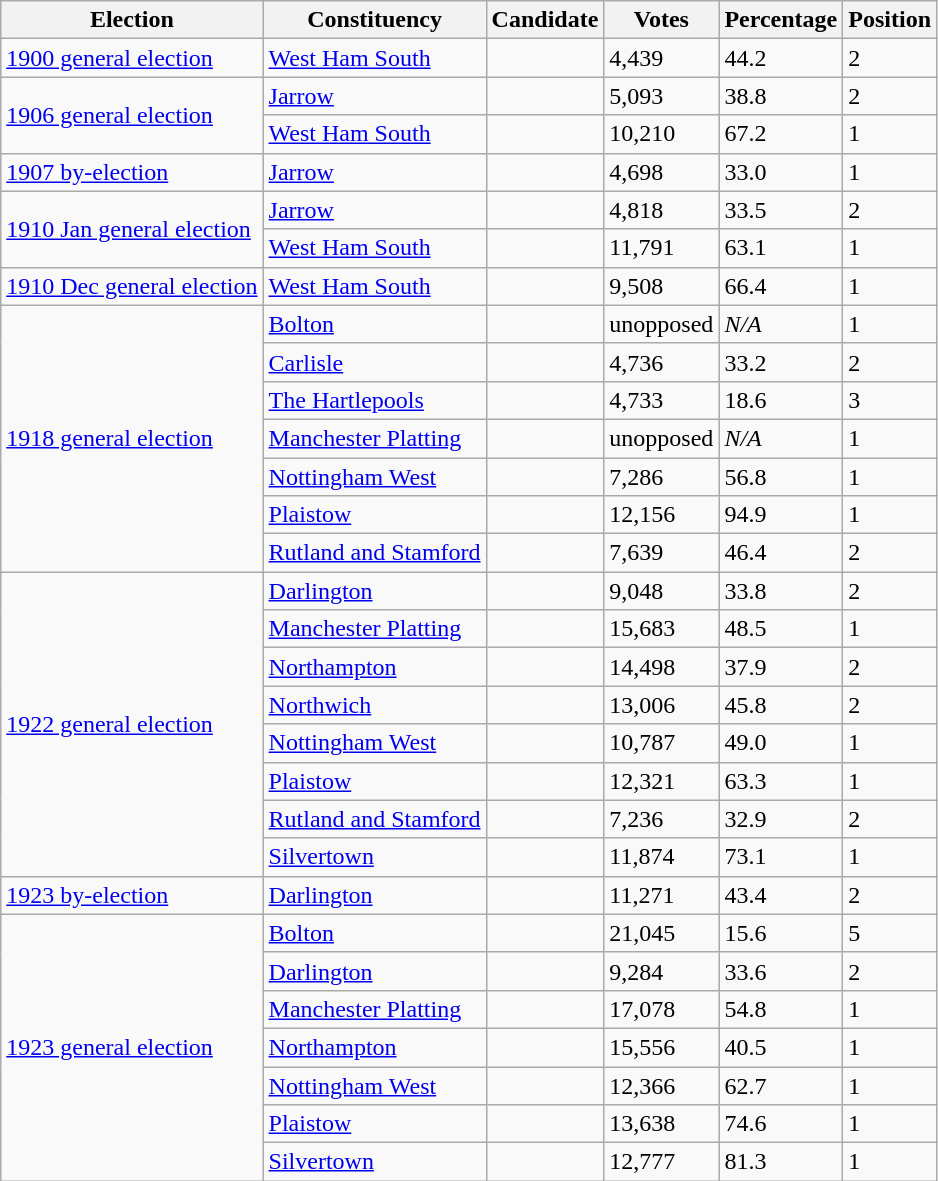<table class="wikitable sortable">
<tr>
<th>Election</th>
<th>Constituency</th>
<th>Candidate</th>
<th>Votes</th>
<th>Percentage</th>
<th>Position</th>
</tr>
<tr>
<td><a href='#'>1900 general election</a></td>
<td><a href='#'>West Ham South</a></td>
<td></td>
<td>4,439</td>
<td>44.2</td>
<td>2</td>
</tr>
<tr>
<td rowspan=2><a href='#'>1906 general election</a></td>
<td><a href='#'>Jarrow</a></td>
<td></td>
<td>5,093</td>
<td>38.8</td>
<td>2</td>
</tr>
<tr>
<td><a href='#'>West Ham South</a></td>
<td></td>
<td>10,210</td>
<td>67.2</td>
<td>1</td>
</tr>
<tr>
<td><a href='#'>1907 by-election</a></td>
<td><a href='#'>Jarrow</a></td>
<td></td>
<td>4,698</td>
<td>33.0</td>
<td>1</td>
</tr>
<tr>
<td rowspan=2><a href='#'>1910 Jan general election</a></td>
<td><a href='#'>Jarrow</a></td>
<td></td>
<td>4,818</td>
<td>33.5</td>
<td>2</td>
</tr>
<tr>
<td><a href='#'>West Ham South</a></td>
<td></td>
<td>11,791</td>
<td>63.1</td>
<td>1</td>
</tr>
<tr>
<td><a href='#'>1910 Dec general election</a></td>
<td><a href='#'>West Ham South</a></td>
<td></td>
<td>9,508</td>
<td>66.4</td>
<td>1</td>
</tr>
<tr>
<td rowspan=7><a href='#'>1918 general election</a></td>
<td><a href='#'>Bolton</a></td>
<td></td>
<td>unopposed</td>
<td><em>N/A</em></td>
<td>1</td>
</tr>
<tr>
<td><a href='#'>Carlisle</a></td>
<td></td>
<td>4,736</td>
<td>33.2</td>
<td>2</td>
</tr>
<tr>
<td><a href='#'>The Hartlepools</a></td>
<td></td>
<td>4,733</td>
<td>18.6</td>
<td>3</td>
</tr>
<tr>
<td><a href='#'>Manchester Platting</a></td>
<td></td>
<td>unopposed</td>
<td><em>N/A</em></td>
<td>1</td>
</tr>
<tr>
<td><a href='#'>Nottingham West</a></td>
<td></td>
<td>7,286</td>
<td>56.8</td>
<td>1</td>
</tr>
<tr>
<td><a href='#'>Plaistow</a></td>
<td></td>
<td>12,156</td>
<td>94.9</td>
<td>1</td>
</tr>
<tr>
<td><a href='#'>Rutland and Stamford</a></td>
<td></td>
<td>7,639</td>
<td>46.4</td>
<td>2</td>
</tr>
<tr>
<td rowspan=8><a href='#'>1922 general election</a></td>
<td><a href='#'>Darlington</a></td>
<td></td>
<td>9,048</td>
<td>33.8</td>
<td>2</td>
</tr>
<tr>
<td><a href='#'>Manchester Platting</a></td>
<td></td>
<td>15,683</td>
<td>48.5</td>
<td>1</td>
</tr>
<tr>
<td><a href='#'>Northampton</a></td>
<td></td>
<td>14,498</td>
<td>37.9</td>
<td>2</td>
</tr>
<tr>
<td><a href='#'>Northwich</a></td>
<td></td>
<td>13,006</td>
<td>45.8</td>
<td>2</td>
</tr>
<tr>
<td><a href='#'>Nottingham West</a></td>
<td></td>
<td>10,787</td>
<td>49.0</td>
<td>1</td>
</tr>
<tr>
<td><a href='#'>Plaistow</a></td>
<td></td>
<td>12,321</td>
<td>63.3</td>
<td>1</td>
</tr>
<tr>
<td><a href='#'>Rutland and Stamford</a></td>
<td></td>
<td>7,236</td>
<td>32.9</td>
<td>2</td>
</tr>
<tr>
<td><a href='#'>Silvertown</a></td>
<td></td>
<td>11,874</td>
<td>73.1</td>
<td>1</td>
</tr>
<tr>
<td><a href='#'>1923 by-election</a></td>
<td><a href='#'>Darlington</a></td>
<td></td>
<td>11,271</td>
<td>43.4</td>
<td>2</td>
</tr>
<tr>
<td rowspan=7><a href='#'>1923 general election</a></td>
<td><a href='#'>Bolton</a></td>
<td></td>
<td>21,045</td>
<td>15.6</td>
<td>5</td>
</tr>
<tr>
<td><a href='#'>Darlington</a></td>
<td></td>
<td>9,284</td>
<td>33.6</td>
<td>2</td>
</tr>
<tr>
<td><a href='#'>Manchester Platting</a></td>
<td></td>
<td>17,078</td>
<td>54.8</td>
<td>1</td>
</tr>
<tr>
<td><a href='#'>Northampton</a></td>
<td></td>
<td>15,556</td>
<td>40.5</td>
<td>1</td>
</tr>
<tr>
<td><a href='#'>Nottingham West</a></td>
<td></td>
<td>12,366</td>
<td>62.7</td>
<td>1</td>
</tr>
<tr>
<td><a href='#'>Plaistow</a></td>
<td></td>
<td>13,638</td>
<td>74.6</td>
<td>1</td>
</tr>
<tr>
<td><a href='#'>Silvertown</a></td>
<td></td>
<td>12,777</td>
<td>81.3</td>
<td>1</td>
</tr>
</table>
